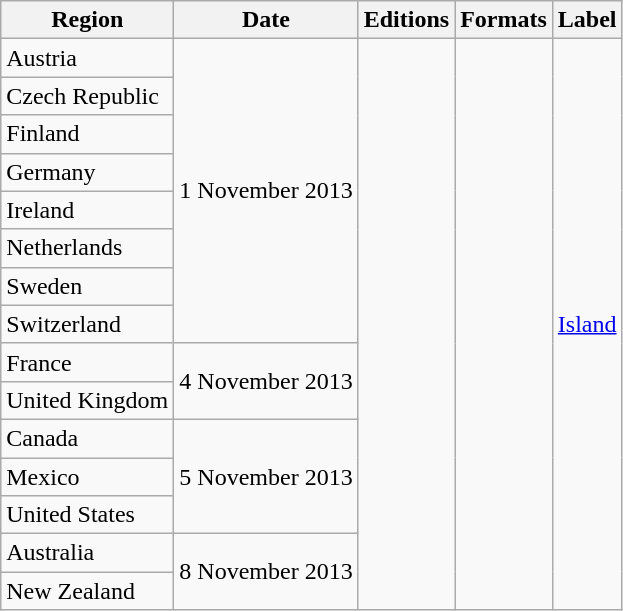<table class="wikitable">
<tr>
<th>Region</th>
<th>Date</th>
<th>Editions</th>
<th>Formats</th>
<th>Label</th>
</tr>
<tr>
<td>Austria</td>
<td rowspan="8">1 November 2013</td>
<td rowspan="15"></td>
<td rowspan="15"></td>
<td rowspan="15"><a href='#'>Island</a></td>
</tr>
<tr>
<td>Czech Republic</td>
</tr>
<tr>
<td>Finland</td>
</tr>
<tr>
<td>Germany</td>
</tr>
<tr>
<td>Ireland</td>
</tr>
<tr>
<td>Netherlands</td>
</tr>
<tr>
<td>Sweden</td>
</tr>
<tr>
<td>Switzerland</td>
</tr>
<tr>
<td>France</td>
<td rowspan="2">4 November 2013</td>
</tr>
<tr>
<td>United Kingdom</td>
</tr>
<tr>
<td>Canada</td>
<td rowspan="3">5 November 2013</td>
</tr>
<tr>
<td>Mexico</td>
</tr>
<tr>
<td>United States</td>
</tr>
<tr>
<td>Australia</td>
<td rowspan="2">8 November 2013</td>
</tr>
<tr>
<td>New Zealand</td>
</tr>
</table>
